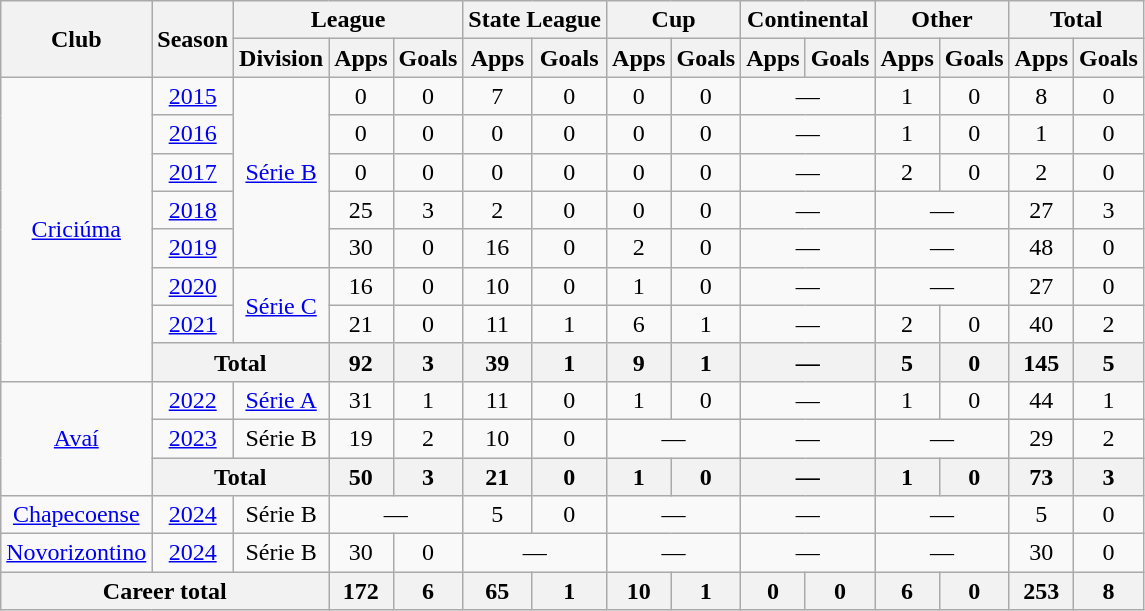<table class="wikitable" style="text-align: center;">
<tr>
<th rowspan="2">Club</th>
<th rowspan="2">Season</th>
<th colspan="3">League</th>
<th colspan="2">State League</th>
<th colspan="2">Cup</th>
<th colspan="2">Continental</th>
<th colspan="2">Other</th>
<th colspan="2">Total</th>
</tr>
<tr>
<th>Division</th>
<th>Apps</th>
<th>Goals</th>
<th>Apps</th>
<th>Goals</th>
<th>Apps</th>
<th>Goals</th>
<th>Apps</th>
<th>Goals</th>
<th>Apps</th>
<th>Goals</th>
<th>Apps</th>
<th>Goals</th>
</tr>
<tr>
<td rowspan="8"><a href='#'>Criciúma</a></td>
<td><a href='#'>2015</a></td>
<td rowspan="5"><a href='#'>Série B</a></td>
<td>0</td>
<td>0</td>
<td>7</td>
<td>0</td>
<td>0</td>
<td>0</td>
<td colspan="2">—</td>
<td>1</td>
<td>0</td>
<td>8</td>
<td>0</td>
</tr>
<tr>
<td><a href='#'>2016</a></td>
<td>0</td>
<td>0</td>
<td>0</td>
<td>0</td>
<td>0</td>
<td>0</td>
<td colspan="2">—</td>
<td>1</td>
<td>0</td>
<td>1</td>
<td>0</td>
</tr>
<tr>
<td><a href='#'>2017</a></td>
<td>0</td>
<td>0</td>
<td>0</td>
<td>0</td>
<td>0</td>
<td>0</td>
<td colspan="2">—</td>
<td>2</td>
<td>0</td>
<td>2</td>
<td>0</td>
</tr>
<tr>
<td><a href='#'>2018</a></td>
<td>25</td>
<td>3</td>
<td>2</td>
<td>0</td>
<td>0</td>
<td>0</td>
<td colspan="2">—</td>
<td colspan="2">—</td>
<td>27</td>
<td>3</td>
</tr>
<tr>
<td><a href='#'>2019</a></td>
<td>30</td>
<td>0</td>
<td>16</td>
<td>0</td>
<td>2</td>
<td>0</td>
<td colspan="2">—</td>
<td colspan="2">—</td>
<td>48</td>
<td>0</td>
</tr>
<tr>
<td><a href='#'>2020</a></td>
<td rowspan="2"><a href='#'>Série C</a></td>
<td>16</td>
<td>0</td>
<td>10</td>
<td>0</td>
<td>1</td>
<td>0</td>
<td colspan="2">—</td>
<td colspan="2">—</td>
<td>27</td>
<td>0</td>
</tr>
<tr>
<td><a href='#'>2021</a></td>
<td>21</td>
<td>0</td>
<td>11</td>
<td>1</td>
<td>6</td>
<td>1</td>
<td colspan="2">—</td>
<td>2</td>
<td>0</td>
<td>40</td>
<td>2</td>
</tr>
<tr>
<th colspan="2">Total</th>
<th>92</th>
<th>3</th>
<th>39</th>
<th>1</th>
<th>9</th>
<th>1</th>
<th colspan="2">—</th>
<th>5</th>
<th>0</th>
<th>145</th>
<th>5</th>
</tr>
<tr>
<td rowspan="3"><a href='#'>Avaí</a></td>
<td><a href='#'>2022</a></td>
<td><a href='#'>Série A</a></td>
<td>31</td>
<td>1</td>
<td>11</td>
<td>0</td>
<td>1</td>
<td>0</td>
<td colspan="2">—</td>
<td>1</td>
<td>0</td>
<td>44</td>
<td>1</td>
</tr>
<tr>
<td><a href='#'>2023</a></td>
<td>Série B</td>
<td>19</td>
<td>2</td>
<td>10</td>
<td>0</td>
<td colspan="2">—</td>
<td colspan="2">—</td>
<td colspan="2">—</td>
<td>29</td>
<td>2</td>
</tr>
<tr>
<th colspan="2">Total</th>
<th>50</th>
<th>3</th>
<th>21</th>
<th>0</th>
<th>1</th>
<th>0</th>
<th colspan="2">—</th>
<th>1</th>
<th>0</th>
<th>73</th>
<th>3</th>
</tr>
<tr>
<td><a href='#'>Chapecoense</a></td>
<td><a href='#'>2024</a></td>
<td>Série B</td>
<td colspan="2">—</td>
<td>5</td>
<td>0</td>
<td colspan="2">—</td>
<td colspan="2">—</td>
<td colspan="2">—</td>
<td>5</td>
<td>0</td>
</tr>
<tr>
<td><a href='#'>Novorizontino</a></td>
<td><a href='#'>2024</a></td>
<td>Série B</td>
<td>30</td>
<td>0</td>
<td colspan="2">—</td>
<td colspan="2">—</td>
<td colspan="2">—</td>
<td colspan="2">—</td>
<td>30</td>
<td>0</td>
</tr>
<tr>
<th colspan="3">Career total</th>
<th>172</th>
<th>6</th>
<th>65</th>
<th>1</th>
<th>10</th>
<th>1</th>
<th>0</th>
<th>0</th>
<th>6</th>
<th>0</th>
<th>253</th>
<th>8</th>
</tr>
</table>
